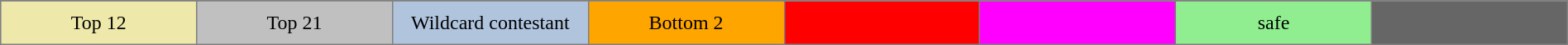<table border="2" cellpadding="8" style="margin:1em auto; background:silver; border:1px solid gray; border-collapse:collapse; text-align:center;">
<tr>
</tr>
<tr>
<td style="background:palegoldenrod;" width="7%">Top 12</td>
<td width="7%">Top 21</td>
<td style="background:lightsteelblue;" width="7%">Wildcard contestant</td>
<td style="background:orange;" width="7%">Bottom 2</td>
<td style="background:red;" width="7%"></td>
<td style="background:magenta;" width="7%"></td>
<td style="background:lightgreen;" width="7%">safe</td>
<td style="background:#666666;" width="7%"><br></td>
</tr>
</table>
